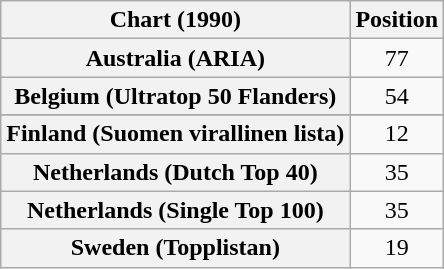<table class="wikitable sortable plainrowheaders" style="text-align:center">
<tr>
<th scope="col">Chart (1990)</th>
<th scope="col">Position</th>
</tr>
<tr>
<th scope="row">Australia (ARIA)</th>
<td>77</td>
</tr>
<tr>
<th scope="row">Belgium (Ultratop 50 Flanders)</th>
<td>54</td>
</tr>
<tr>
</tr>
<tr>
<th scope="row">Finland (Suomen virallinen lista)</th>
<td>12</td>
</tr>
<tr>
<th scope="row">Netherlands (Dutch Top 40)</th>
<td>35</td>
</tr>
<tr>
<th scope="row">Netherlands (Single Top 100)</th>
<td>35</td>
</tr>
<tr>
<th scope="row">Sweden (Topplistan)</th>
<td>19</td>
</tr>
</table>
